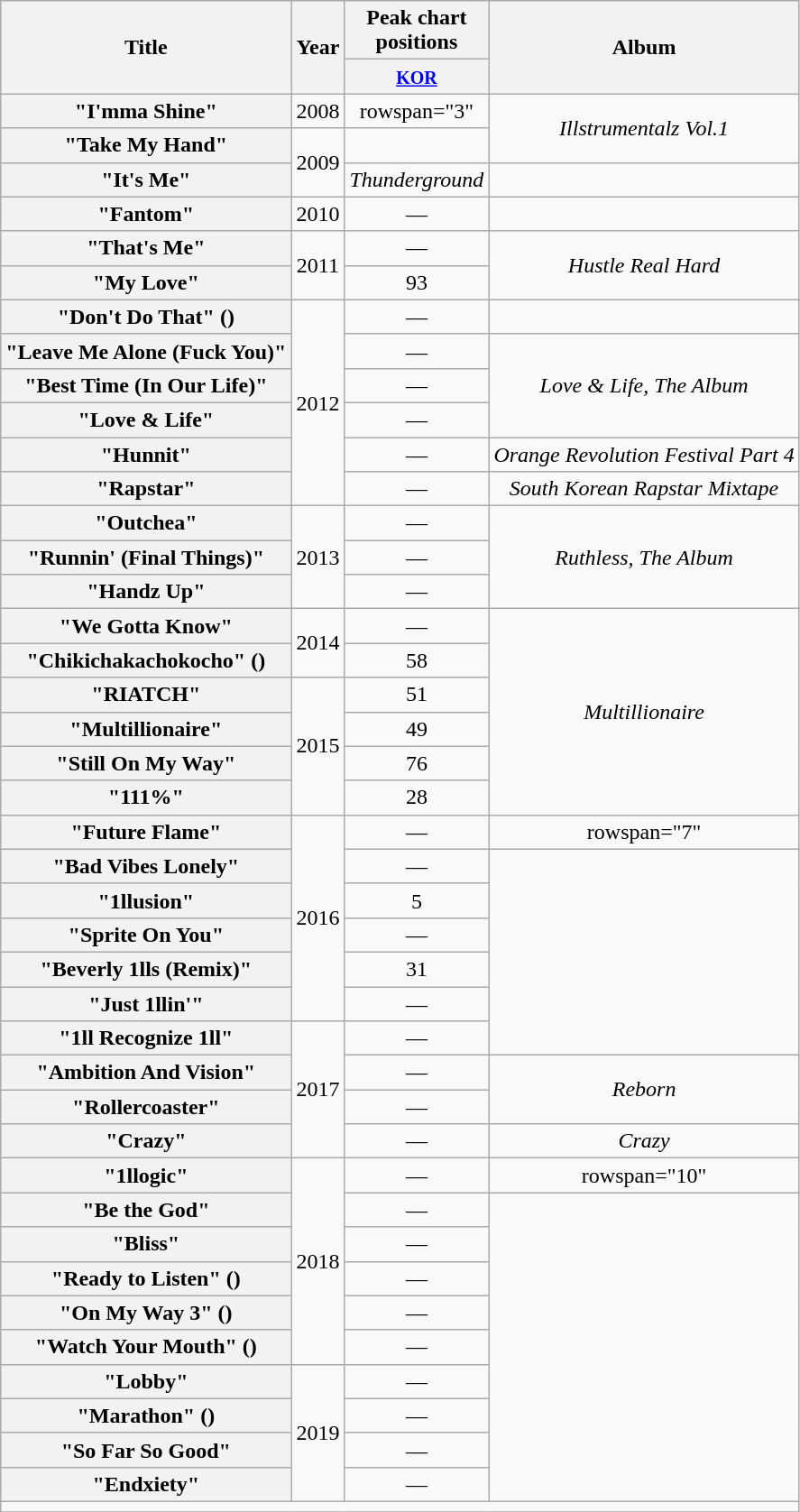<table class="wikitable plainrowheaders" style="text-align:center">
<tr>
<th rowspan="2" scope="col">Title</th>
<th rowspan="2" scope="col">Year</th>
<th colspan="1" scope="col" style="width:5em;">Peak chart positions</th>
<th rowspan="2" scope="col">Album</th>
</tr>
<tr>
<th><small><a href='#'>KOR</a></small><br></th>
</tr>
<tr>
<th scope="row">"I'mma Shine"<br></th>
<td>2008</td>
<td>rowspan="3" </td>
<td rowspan="2"><em>Illstrumentalz Vol.1</em></td>
</tr>
<tr>
<th scope="row">"Take My Hand"<br></th>
<td rowspan="2">2009</td>
</tr>
<tr>
<th scope="row">"It's Me"<br></th>
<td><em>Thunderground</em></td>
</tr>
<tr>
<th scope="row">"Fantom"<br></th>
<td>2010</td>
<td>—</td>
<td></td>
</tr>
<tr>
<th scope="row">"That's Me"<br></th>
<td rowspan="2">2011</td>
<td>—</td>
<td rowspan="2"><em>Hustle Real Hard</em></td>
</tr>
<tr>
<th scope="row">"My Love"<br></th>
<td>93</td>
</tr>
<tr>
<th scope="row">"Don't Do That" ()<br></th>
<td rowspan="6">2012</td>
<td>—</td>
<td></td>
</tr>
<tr>
<th scope="row">"Leave Me Alone (Fuck You)"</th>
<td>—</td>
<td rowspan="3"><em>Love & Life, The Album</em></td>
</tr>
<tr>
<th scope="row">"Best Time (In Our Life)"</th>
<td>—</td>
</tr>
<tr>
<th scope="row">"Love & Life"<br></th>
<td>—</td>
</tr>
<tr>
<th scope="row">"Hunnit"<br></th>
<td>—</td>
<td><em>Orange Revolution Festival Part 4</em></td>
</tr>
<tr>
<th scope="row">"Rapstar"</th>
<td>—</td>
<td><em>South Korean Rapstar Mixtape</em></td>
</tr>
<tr>
<th scope="row">"Outchea"</th>
<td rowspan="3">2013</td>
<td>—</td>
<td rowspan="3"><em>Ruthless, The Album</em></td>
</tr>
<tr>
<th scope="row">"Runnin' (Final Things)"</th>
<td>—</td>
</tr>
<tr>
<th scope="row">"Handz Up"<br></th>
<td>—</td>
</tr>
<tr>
<th scope="row">"We Gotta Know"</th>
<td rowspan="2">2014</td>
<td>—</td>
<td rowspan="6"><em>Multillionaire</em></td>
</tr>
<tr>
<th scope="row">"Chikichakachokocho" ()</th>
<td>58</td>
</tr>
<tr>
<th scope="row">"RIATCH"</th>
<td rowspan="4">2015</td>
<td>51</td>
</tr>
<tr>
<th scope="row">"Multillionaire"</th>
<td>49</td>
</tr>
<tr>
<th scope="row">"Still On My Way"<br></th>
<td>76</td>
</tr>
<tr>
<th scope="row">"111%"</th>
<td>28</td>
</tr>
<tr>
<th scope="row">"Future Flame"</th>
<td rowspan="6">2016</td>
<td>—</td>
<td>rowspan="7" </td>
</tr>
<tr>
<th scope="row">"Bad Vibes Lonely"<br></th>
<td>—</td>
</tr>
<tr>
<th scope="row">"1llusion"</th>
<td>5</td>
</tr>
<tr>
<th scope="row">"Sprite On You"</th>
<td>—</td>
</tr>
<tr>
<th scope="row">"Beverly 1lls (Remix)"<br></th>
<td>31</td>
</tr>
<tr>
<th scope="row">"Just 1llin'"</th>
<td>—</td>
</tr>
<tr>
<th scope="row">"1ll Recognize 1ll"</th>
<td rowspan="4">2017</td>
<td>—</td>
</tr>
<tr>
<th scope="row">"Ambition And Vision"<br></th>
<td>—</td>
<td rowspan="2"><em>Reborn</em></td>
</tr>
<tr>
<th scope="row">"Rollercoaster"<br></th>
<td>—</td>
</tr>
<tr>
<th scope="row">"Crazy"</th>
<td>—</td>
<td><em>Crazy</em></td>
</tr>
<tr>
<th scope="row">"1llogic"<br></th>
<td rowspan="6">2018</td>
<td>—</td>
<td>rowspan="10" </td>
</tr>
<tr>
<th scope="row">"Be the God"</th>
<td>—</td>
</tr>
<tr>
<th scope="row">"Bliss"<br></th>
<td>—</td>
</tr>
<tr>
<th scope="row">"Ready to Listen" ()<br></th>
<td>—</td>
</tr>
<tr>
<th scope="row">"On My Way 3" ()<br></th>
<td>—</td>
</tr>
<tr>
<th scope="row">"Watch Your Mouth" ()</th>
<td>—</td>
</tr>
<tr>
<th scope="row">"Lobby"</th>
<td rowspan="4">2019</td>
<td>—</td>
</tr>
<tr>
<th scope="row">"Marathon" ()</th>
<td>—</td>
</tr>
<tr>
<th scope="row">"So Far So Good"<br></th>
<td>—</td>
</tr>
<tr>
<th scope="row">"Endxiety"<br></th>
<td>—</td>
</tr>
<tr>
<td colspan="4"></td>
</tr>
<tr>
</tr>
</table>
